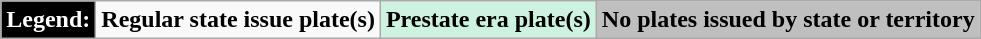<table class="wikitable">
<tr>
<td style="background: black; color: white;"><strong>Legend:</strong></td>
<td><strong>Regular state issue plate(s)</strong></td>
<td style="background:#CEF2E0";><strong>Prestate era plate(s)</strong></td>
<td style="background:#BFBFBF";><strong>No plates issued by state or territory</strong></td>
</tr>
</table>
